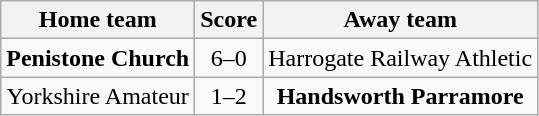<table class="wikitable" style="text-align: center">
<tr>
<th>Home team</th>
<th>Score</th>
<th>Away team</th>
</tr>
<tr>
<td><strong>Penistone Church</strong></td>
<td>6–0</td>
<td>Harrogate Railway Athletic</td>
</tr>
<tr>
<td>Yorkshire Amateur</td>
<td>1–2</td>
<td><strong>Handsworth Parramore</strong></td>
</tr>
</table>
